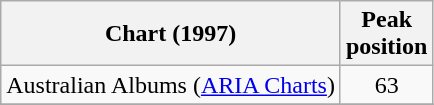<table class="wikitable sortable">
<tr>
<th scope="col">Chart (1997)</th>
<th scope="col">Peak<br>position</th>
</tr>
<tr>
<td>Australian Albums (<a href='#'>ARIA Charts</a>)</td>
<td align="center">63</td>
</tr>
<tr>
</tr>
<tr>
</tr>
<tr>
</tr>
<tr>
</tr>
<tr>
</tr>
<tr>
</tr>
<tr>
</tr>
<tr>
</tr>
<tr>
</tr>
<tr>
</tr>
<tr>
</tr>
<tr>
</tr>
<tr>
</tr>
<tr>
</tr>
<tr>
</tr>
</table>
